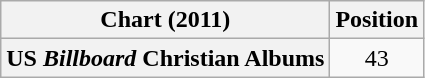<table class="wikitable sortable plainrowheaders">
<tr>
<th>Chart (2011)</th>
<th>Position</th>
</tr>
<tr>
<th scope="row">US <em>Billboard</em> Christian Albums</th>
<td style="text-align:center;">43</td>
</tr>
</table>
